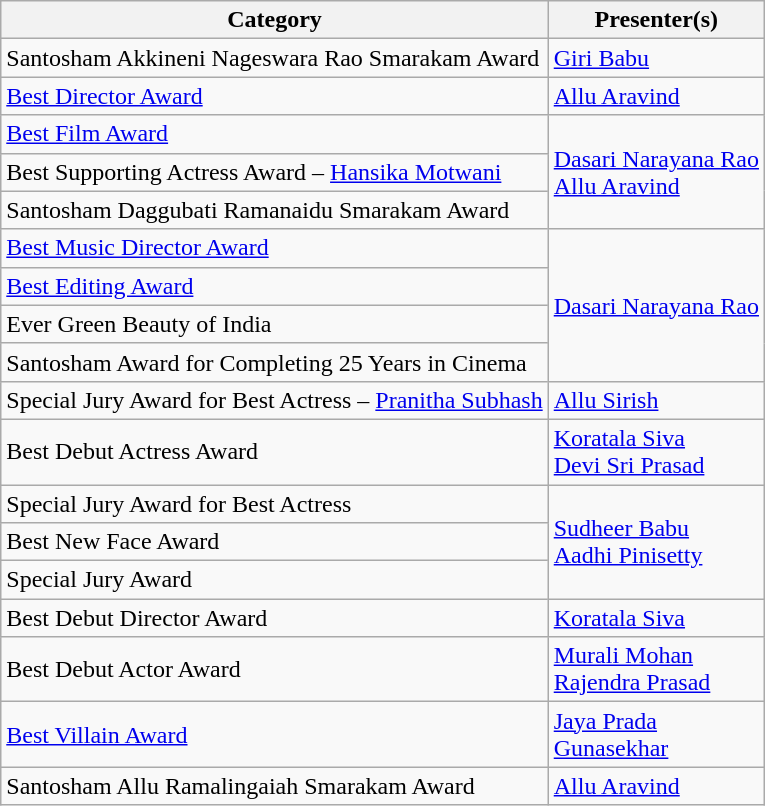<table class="wikitable">
<tr>
<th>Category</th>
<th>Presenter(s)</th>
</tr>
<tr>
<td>Santosham Akkineni Nageswara Rao Smarakam Award</td>
<td><a href='#'>Giri Babu</a></td>
</tr>
<tr>
<td><a href='#'>Best Director Award</a></td>
<td><a href='#'>Allu Aravind</a></td>
</tr>
<tr>
<td><a href='#'>Best Film Award</a></td>
<td rowspan="3"><a href='#'>Dasari Narayana Rao</a><br><a href='#'>Allu Aravind</a></td>
</tr>
<tr>
<td>Best Supporting Actress Award – <a href='#'>Hansika Motwani</a></td>
</tr>
<tr>
<td>Santosham Daggubati Ramanaidu Smarakam Award</td>
</tr>
<tr>
<td><a href='#'>Best Music Director Award</a></td>
<td rowspan="4"><a href='#'>Dasari Narayana Rao</a></td>
</tr>
<tr>
<td><a href='#'>Best Editing Award</a></td>
</tr>
<tr>
<td>Ever Green Beauty of India</td>
</tr>
<tr>
<td>Santosham Award for Completing 25 Years in Cinema</td>
</tr>
<tr>
<td>Special Jury Award for Best Actress – <a href='#'>Pranitha Subhash</a></td>
<td><a href='#'>Allu Sirish</a></td>
</tr>
<tr>
<td>Best Debut Actress Award</td>
<td><a href='#'>Koratala Siva</a><br><a href='#'>Devi Sri Prasad</a></td>
</tr>
<tr>
<td>Special Jury Award for Best Actress</td>
<td rowspan="3"><a href='#'>Sudheer Babu</a><br><a href='#'>Aadhi Pinisetty</a></td>
</tr>
<tr>
<td>Best New Face Award</td>
</tr>
<tr>
<td>Special Jury Award</td>
</tr>
<tr>
<td>Best Debut Director Award</td>
<td><a href='#'>Koratala Siva</a></td>
</tr>
<tr>
<td>Best Debut Actor Award</td>
<td><a href='#'>Murali Mohan</a><br><a href='#'>Rajendra Prasad</a></td>
</tr>
<tr>
<td><a href='#'>Best Villain Award</a></td>
<td><a href='#'>Jaya Prada</a><br><a href='#'>Gunasekhar</a></td>
</tr>
<tr>
<td>Santosham Allu Ramalingaiah Smarakam Award</td>
<td><a href='#'>Allu Aravind</a></td>
</tr>
</table>
